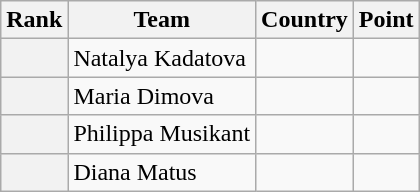<table class="wikitable sortable">
<tr>
<th>Rank</th>
<th>Team</th>
<th>Country</th>
<th>Point</th>
</tr>
<tr>
<th></th>
<td>Natalya Kadatova</td>
<td></td>
<td></td>
</tr>
<tr>
<th></th>
<td>Maria Dimova</td>
<td></td>
<td></td>
</tr>
<tr>
<th></th>
<td>Philippa Musikant</td>
<td></td>
<td></td>
</tr>
<tr>
<th></th>
<td>Diana Matus</td>
<td></td>
<td></td>
</tr>
</table>
